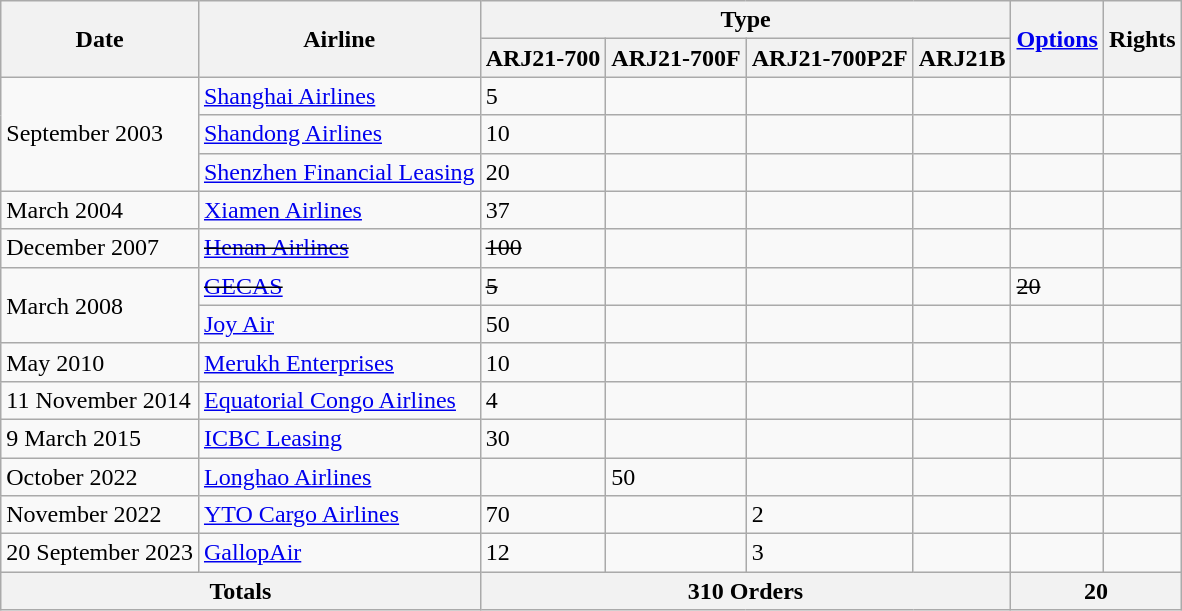<table class="wikitable">
<tr>
<th rowspan="2">Date</th>
<th rowspan="2">Airline</th>
<th colspan="4">Type</th>
<th rowspan="2"><a href='#'>Options</a></th>
<th rowspan="2">Rights</th>
</tr>
<tr>
<th>ARJ21-700</th>
<th>ARJ21-700F</th>
<th>ARJ21-700P2F</th>
<th>ARJ21B</th>
</tr>
<tr>
<td rowspan="3">September 2003</td>
<td> <a href='#'>Shanghai Airlines</a></td>
<td>5</td>
<td></td>
<td></td>
<td></td>
<td></td>
<td></td>
</tr>
<tr>
<td> <a href='#'>Shandong Airlines</a></td>
<td>10</td>
<td></td>
<td></td>
<td></td>
<td></td>
<td></td>
</tr>
<tr>
<td> <a href='#'>Shenzhen Financial Leasing</a></td>
<td>20</td>
<td></td>
<td></td>
<td></td>
<td></td>
<td></td>
</tr>
<tr>
<td>March 2004</td>
<td> <a href='#'>Xiamen Airlines</a></td>
<td>37</td>
<td></td>
<td></td>
<td></td>
<td></td>
<td></td>
</tr>
<tr>
<td>December 2007</td>
<td><s> <a href='#'>Henan Airlines</a></s></td>
<td><s>100</s></td>
<td></td>
<td></td>
<td></td>
<td></td>
<td></td>
</tr>
<tr>
<td rowspan="2">March 2008</td>
<td> <s><a href='#'>GECAS</a></s></td>
<td><s>5</s></td>
<td></td>
<td></td>
<td></td>
<td><s>20</s></td>
<td></td>
</tr>
<tr>
<td> <a href='#'>Joy Air</a></td>
<td>50</td>
<td></td>
<td></td>
<td></td>
<td></td>
<td></td>
</tr>
<tr>
<td>May 2010</td>
<td> <a href='#'>Merukh Enterprises</a></td>
<td>10</td>
<td></td>
<td></td>
<td></td>
<td></td>
<td></td>
</tr>
<tr>
<td>11 November 2014</td>
<td> <a href='#'>Equatorial Congo Airlines</a></td>
<td>4</td>
<td></td>
<td></td>
<td></td>
<td></td>
<td></td>
</tr>
<tr>
<td>9 March 2015</td>
<td> <a href='#'>ICBC Leasing</a></td>
<td>30</td>
<td></td>
<td></td>
<td></td>
<td></td>
<td></td>
</tr>
<tr>
<td>October 2022</td>
<td> <a href='#'>Longhao Airlines</a></td>
<td></td>
<td>50</td>
<td></td>
<td></td>
<td></td>
<td></td>
</tr>
<tr>
<td>November 2022</td>
<td> <a href='#'>YTO Cargo Airlines</a></td>
<td>70</td>
<td></td>
<td>2</td>
<td></td>
<td></td>
<td></td>
</tr>
<tr>
<td>20 September 2023</td>
<td> <a href='#'>GallopAir</a></td>
<td>12</td>
<td></td>
<td>3</td>
<td></td>
<td></td>
<td></td>
</tr>
<tr>
<th colspan="2">Totals</th>
<th colspan="4">310 Orders</th>
<th colspan="2">20</th>
</tr>
</table>
